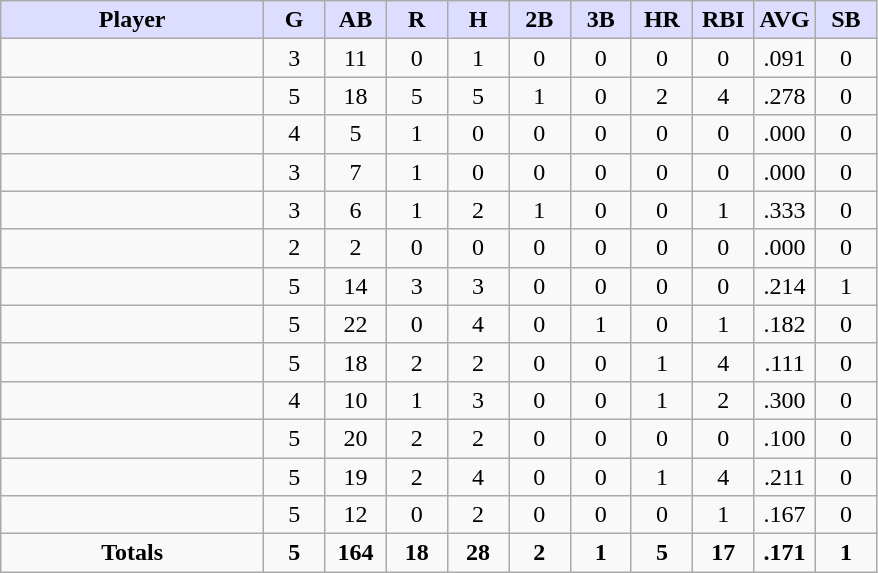<table class="wikitable" style="text-align:center;">
<tr>
<th style="background:#ddf; width:30%;">Player</th>
<th style="background:#ddf; width:7%;">G</th>
<th style="background:#ddf; width:7%;">AB</th>
<th style="background:#ddf; width:7%;">R</th>
<th style="background:#ddf; width:7%;">H</th>
<th style="background:#ddf; width:7%;">2B</th>
<th style="background:#ddf; width:7%;">3B</th>
<th style="background:#ddf; width:7%;">HR</th>
<th style="background:#ddf; width:7%;">RBI</th>
<th style="background:#ddf; width:7%;">AVG</th>
<th style="background:#ddf; width:7%;">SB</th>
</tr>
<tr>
<td align=left></td>
<td>3</td>
<td>11</td>
<td>0</td>
<td>1</td>
<td>0</td>
<td>0</td>
<td>0</td>
<td>0</td>
<td>.091</td>
<td>0</td>
</tr>
<tr>
<td align=left></td>
<td>5</td>
<td>18</td>
<td>5</td>
<td>5</td>
<td>1</td>
<td>0</td>
<td>2</td>
<td>4</td>
<td>.278</td>
<td>0</td>
</tr>
<tr>
<td align=left></td>
<td>4</td>
<td>5</td>
<td>1</td>
<td>0</td>
<td>0</td>
<td>0</td>
<td>0</td>
<td>0</td>
<td>.000</td>
<td>0</td>
</tr>
<tr>
<td align=left></td>
<td>3</td>
<td>7</td>
<td>1</td>
<td>0</td>
<td>0</td>
<td>0</td>
<td>0</td>
<td>0</td>
<td>.000</td>
<td>0</td>
</tr>
<tr>
<td align=left></td>
<td>3</td>
<td>6</td>
<td>1</td>
<td>2</td>
<td>1</td>
<td>0</td>
<td>0</td>
<td>1</td>
<td>.333</td>
<td>0</td>
</tr>
<tr>
<td align=left></td>
<td>2</td>
<td>2</td>
<td>0</td>
<td>0</td>
<td>0</td>
<td>0</td>
<td>0</td>
<td>0</td>
<td>.000</td>
<td>0</td>
</tr>
<tr>
<td align=left></td>
<td>5</td>
<td>14</td>
<td>3</td>
<td>3</td>
<td>0</td>
<td>0</td>
<td>0</td>
<td>0</td>
<td>.214</td>
<td>1</td>
</tr>
<tr>
<td align=left></td>
<td>5</td>
<td>22</td>
<td>0</td>
<td>4</td>
<td>0</td>
<td>1</td>
<td>0</td>
<td>1</td>
<td>.182</td>
<td>0</td>
</tr>
<tr>
<td align=left></td>
<td>5</td>
<td>18</td>
<td>2</td>
<td>2</td>
<td>0</td>
<td>0</td>
<td>1</td>
<td>4</td>
<td>.111</td>
<td>0</td>
</tr>
<tr>
<td align=left></td>
<td>4</td>
<td>10</td>
<td>1</td>
<td>3</td>
<td>0</td>
<td>0</td>
<td>1</td>
<td>2</td>
<td>.300</td>
<td>0</td>
</tr>
<tr>
<td align=left></td>
<td>5</td>
<td>20</td>
<td>2</td>
<td>2</td>
<td>0</td>
<td>0</td>
<td>0</td>
<td>0</td>
<td>.100</td>
<td>0</td>
</tr>
<tr>
<td align=left></td>
<td>5</td>
<td>19</td>
<td>2</td>
<td>4</td>
<td>0</td>
<td>0</td>
<td>1</td>
<td>4</td>
<td>.211</td>
<td>0</td>
</tr>
<tr>
<td align=left></td>
<td>5</td>
<td>12</td>
<td>0</td>
<td>2</td>
<td>0</td>
<td>0</td>
<td>0</td>
<td>1</td>
<td>.167</td>
<td>0</td>
</tr>
<tr class="sortbottom">
<td><strong>Totals</strong></td>
<td><strong>5</strong></td>
<td><strong>164</strong></td>
<td><strong>18</strong></td>
<td><strong>28</strong></td>
<td><strong>2</strong></td>
<td><strong>1</strong></td>
<td><strong>5</strong></td>
<td><strong>17</strong></td>
<td><strong>.171</strong></td>
<td><strong>1</strong></td>
</tr>
</table>
